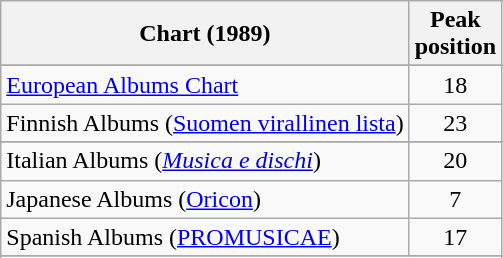<table class="wikitable sortable">
<tr>
<th style="text-align:center;">Chart (1989)</th>
<th style="text-align:center;">Peak<br>position</th>
</tr>
<tr>
</tr>
<tr>
</tr>
<tr>
<td align="left"><a href='#'>European Albums Chart</a></td>
<td style="text-align:center;">18</td>
</tr>
<tr>
<td>Finnish Albums (<a href='#'>Suomen virallinen lista</a>)</td>
<td align="center">23</td>
</tr>
<tr>
</tr>
<tr>
<td align="left">Italian Albums (<em><a href='#'>Musica e dischi</a></em>)</td>
<td align="center">20</td>
</tr>
<tr>
<td align="left">Japanese Albums (<a href='#'>Oricon</a>)</td>
<td style="text-align:center;">7</td>
</tr>
<tr>
<td align="left">Spanish Albums (<a href='#'>PROMUSICAE</a>)</td>
<td align="center">17</td>
</tr>
<tr>
</tr>
<tr>
</tr>
</table>
